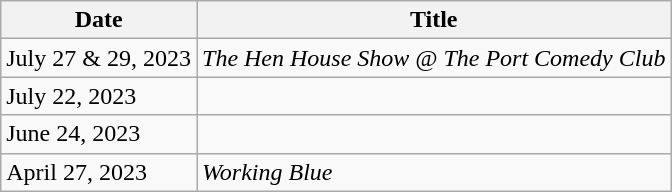<table class="wikitable">
<tr>
<th>Date</th>
<th>Title</th>
</tr>
<tr>
<td>July 27 & 29, 2023</td>
<td><em>The Hen House Show @ The Port Comedy Club</em></td>
</tr>
<tr>
<td>July 22, 2023</td>
<td></td>
</tr>
<tr>
<td>June 24, 2023</td>
<td></td>
</tr>
<tr>
<td>April 27, 2023</td>
<td><em>Working Blue</em></td>
</tr>
</table>
